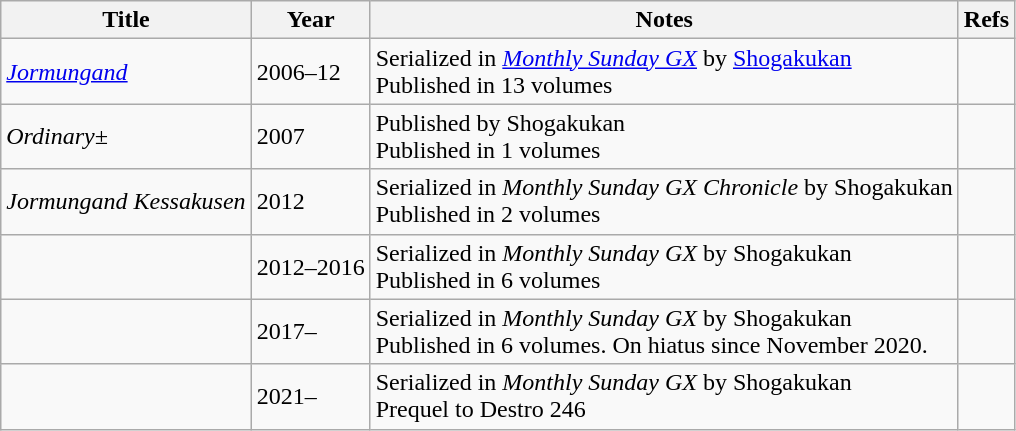<table class="wikitable sortable">
<tr>
<th>Title</th>
<th>Year</th>
<th>Notes</th>
<th>Refs</th>
</tr>
<tr>
<td><em><a href='#'>Jormungand</a></em></td>
<td>2006–12</td>
<td>Serialized in <em><a href='#'>Monthly Sunday GX</a></em> by <a href='#'>Shogakukan</a><br>Published in 13 volumes</td>
<td></td>
</tr>
<tr>
<td><em>Ordinary±</em></td>
<td>2007</td>
<td>Published by Shogakukan<br>Published in 1 volumes</td>
<td></td>
</tr>
<tr>
<td><em>Jormungand Kessakusen</em></td>
<td>2012</td>
<td>Serialized in <em>Monthly Sunday GX Chronicle</em> by Shogakukan<br>Published in 2 volumes</td>
<td></td>
</tr>
<tr>
<td></td>
<td>2012–2016</td>
<td>Serialized in <em>Monthly Sunday GX</em> by Shogakukan<br>Published in 6 volumes</td>
<td></td>
</tr>
<tr>
<td></td>
<td>2017–</td>
<td>Serialized in <em>Monthly Sunday GX</em> by Shogakukan<br> Published in 6 volumes. On hiatus since November 2020.</td>
<td></td>
</tr>
<tr>
<td><em></em></td>
<td>2021–</td>
<td>Serialized in <em>Monthly Sunday GX</em> by Shogakukan<br>Prequel to Destro 246</td>
<td></td>
</tr>
</table>
